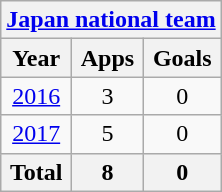<table class="wikitable" style="text-align:center">
<tr>
<th colspan=3><a href='#'>Japan national team</a></th>
</tr>
<tr>
<th>Year</th>
<th>Apps</th>
<th>Goals</th>
</tr>
<tr>
<td><a href='#'>2016</a></td>
<td>3</td>
<td>0</td>
</tr>
<tr>
<td><a href='#'>2017</a></td>
<td>5</td>
<td>0</td>
</tr>
<tr>
<th>Total</th>
<th>8</th>
<th>0</th>
</tr>
</table>
